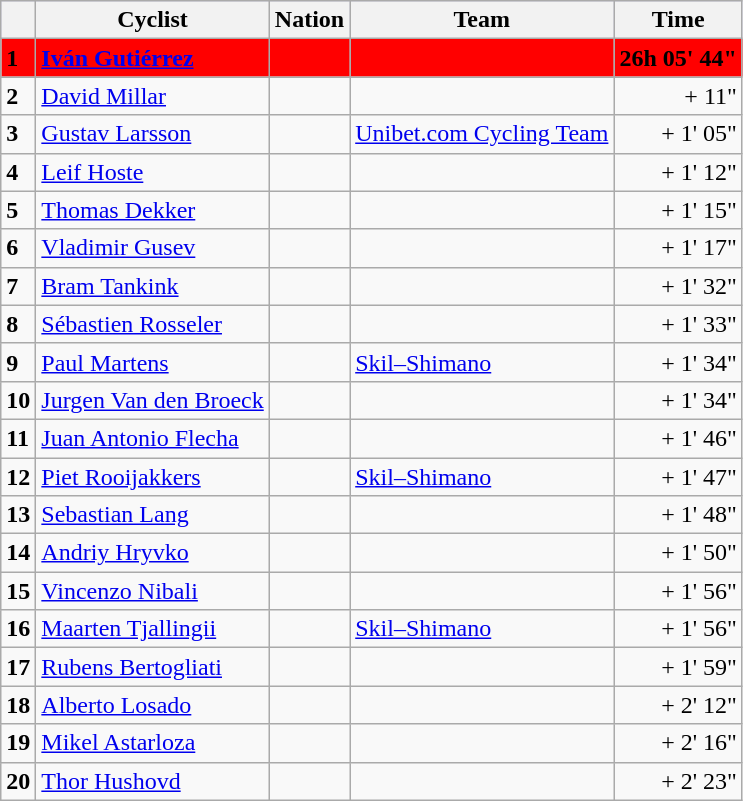<table class="wikitable">
<tr style="background:#ccccff;">
<th></th>
<th>Cyclist</th>
<th>Nation</th>
<th>Team</th>
<th>Time</th>
</tr>
<tr style="background:red">
<td><strong>1</strong></td>
<td><strong><a href='#'>Iván Gutiérrez</a></strong></td>
<td><strong></strong></td>
<td><strong></strong></td>
<td align=right><strong>26h 05' 44"</strong></td>
</tr>
<tr>
<td><strong>2</strong></td>
<td><a href='#'>David Millar</a></td>
<td></td>
<td></td>
<td align=right>+ 11"</td>
</tr>
<tr>
<td><strong>3</strong></td>
<td><a href='#'>Gustav Larsson</a></td>
<td></td>
<td><a href='#'>Unibet.com Cycling Team</a></td>
<td align=right>+ 1' 05"</td>
</tr>
<tr>
<td><strong>4</strong></td>
<td><a href='#'>Leif Hoste</a></td>
<td></td>
<td></td>
<td align=right>+ 1' 12"</td>
</tr>
<tr>
<td><strong>5</strong></td>
<td><a href='#'>Thomas Dekker</a></td>
<td></td>
<td></td>
<td align=right>+ 1' 15"</td>
</tr>
<tr>
<td><strong>6</strong></td>
<td><a href='#'>Vladimir Gusev</a></td>
<td></td>
<td></td>
<td align=right>+ 1' 17"</td>
</tr>
<tr>
<td><strong>7</strong></td>
<td><a href='#'>Bram Tankink</a></td>
<td></td>
<td></td>
<td align=right>+ 1' 32"</td>
</tr>
<tr>
<td><strong>8</strong></td>
<td><a href='#'>Sébastien Rosseler</a></td>
<td></td>
<td></td>
<td align=right>+ 1' 33"</td>
</tr>
<tr>
<td><strong>9</strong></td>
<td><a href='#'>Paul Martens</a></td>
<td></td>
<td><a href='#'>Skil–Shimano</a></td>
<td align=right>+ 1' 34"</td>
</tr>
<tr>
<td><strong>10</strong></td>
<td><a href='#'>Jurgen Van den Broeck</a></td>
<td></td>
<td></td>
<td align=right>+ 1' 34"</td>
</tr>
<tr>
<td><strong>11</strong></td>
<td><a href='#'>Juan Antonio Flecha</a></td>
<td></td>
<td></td>
<td align=right>+ 1' 46"</td>
</tr>
<tr>
<td><strong>12</strong></td>
<td><a href='#'>Piet Rooijakkers</a></td>
<td></td>
<td><a href='#'>Skil–Shimano</a></td>
<td align=right>+ 1' 47"</td>
</tr>
<tr>
<td><strong>13</strong></td>
<td><a href='#'>Sebastian Lang</a></td>
<td></td>
<td></td>
<td align=right>+ 1' 48"</td>
</tr>
<tr>
<td><strong>14</strong></td>
<td><a href='#'>Andriy Hryvko</a></td>
<td></td>
<td></td>
<td align=right>+ 1' 50"</td>
</tr>
<tr>
<td><strong>15</strong></td>
<td><a href='#'>Vincenzo Nibali</a></td>
<td></td>
<td></td>
<td align=right>+ 1' 56"</td>
</tr>
<tr>
<td><strong>16</strong></td>
<td><a href='#'>Maarten Tjallingii</a></td>
<td></td>
<td><a href='#'>Skil–Shimano</a></td>
<td align=right>+ 1' 56"</td>
</tr>
<tr>
<td><strong>17</strong></td>
<td><a href='#'>Rubens Bertogliati</a></td>
<td></td>
<td></td>
<td align=right>+ 1' 59"</td>
</tr>
<tr>
<td><strong>18</strong></td>
<td><a href='#'>Alberto Losado</a></td>
<td></td>
<td></td>
<td align=right>+ 2' 12"</td>
</tr>
<tr>
<td><strong>19</strong></td>
<td><a href='#'>Mikel Astarloza</a></td>
<td></td>
<td></td>
<td align=right>+ 2' 16"</td>
</tr>
<tr>
<td><strong>20</strong></td>
<td><a href='#'>Thor Hushovd</a></td>
<td></td>
<td></td>
<td align=right>+ 2' 23"</td>
</tr>
</table>
